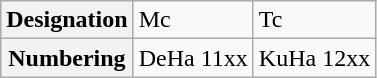<table class="wikitable">
<tr>
<th>Designation</th>
<td>Mc</td>
<td>Tc</td>
</tr>
<tr>
<th>Numbering</th>
<td>DeHa 11xx</td>
<td>KuHa 12xx</td>
</tr>
</table>
